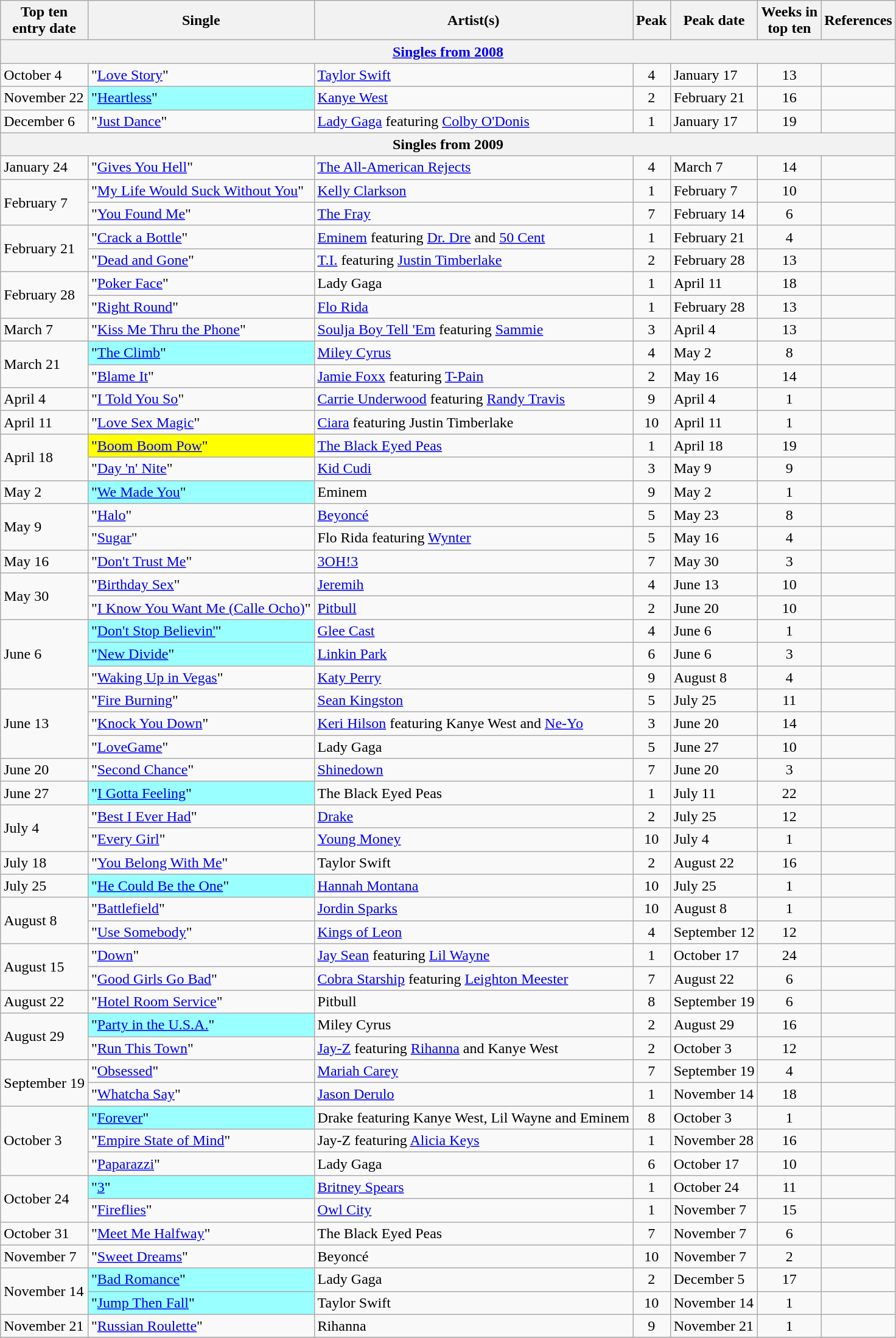<table class="wikitable sortable">
<tr>
<th>Top ten<br>entry date</th>
<th>Single</th>
<th>Artist(s)</th>
<th data-sort-type="number">Peak</th>
<th>Peak date</th>
<th data-sort-type="number">Weeks in<br>top ten</th>
<th>References</th>
</tr>
<tr>
<th colspan=7><a href='#'>Singles from 2008</a></th>
</tr>
<tr>
<td>October 4</td>
<td>"<a href='#'>Love Story</a>" </td>
<td><a href='#'>Taylor Swift</a></td>
<td align=center>4</td>
<td>January 17</td>
<td align=center>13</td>
<td align=center></td>
</tr>
<tr>
<td>November 22</td>
<td bgcolor = #99FFFF>"<a href='#'>Heartless</a>"  </td>
<td><a href='#'>Kanye West</a></td>
<td align=center>2</td>
<td>February 21</td>
<td align=center>16</td>
<td align=center></td>
</tr>
<tr>
<td>December 6</td>
<td>"<a href='#'>Just Dance</a>" </td>
<td><a href='#'>Lady Gaga</a> featuring <a href='#'>Colby O'Donis</a></td>
<td align=center>1</td>
<td>January 17</td>
<td align=center>19</td>
<td align=center></td>
</tr>
<tr>
<th colspan=7>Singles from 2009</th>
</tr>
<tr>
<td>January 24</td>
<td>"<a href='#'>Gives You Hell</a>" </td>
<td><a href='#'>The All-American Rejects</a></td>
<td align=center>4</td>
<td>March 7</td>
<td align=center>14</td>
<td align=center></td>
</tr>
<tr>
<td rowspan="2">February 7</td>
<td>"<a href='#'>My Life Would Suck Without You</a>"</td>
<td><a href='#'>Kelly Clarkson</a></td>
<td align=center>1</td>
<td>February 7</td>
<td align=center>10</td>
<td align=center></td>
</tr>
<tr>
<td>"<a href='#'>You Found Me</a>"</td>
<td><a href='#'>The Fray</a></td>
<td align=center>7</td>
<td>February 14</td>
<td align=center>6</td>
<td align=center></td>
</tr>
<tr>
<td rowspan="2">February 21</td>
<td>"<a href='#'>Crack a Bottle</a>"</td>
<td><a href='#'>Eminem</a> featuring <a href='#'>Dr. Dre</a> and <a href='#'>50 Cent</a></td>
<td align=center>1</td>
<td>February 21</td>
<td align=center>4</td>
<td align=center></td>
</tr>
<tr>
<td>"<a href='#'>Dead and Gone</a>"</td>
<td><a href='#'>T.I.</a> featuring <a href='#'>Justin Timberlake</a></td>
<td align=center>2</td>
<td>February 28</td>
<td align=center>13</td>
<td align=center></td>
</tr>
<tr>
<td rowspan="2">February 28</td>
<td>"<a href='#'>Poker Face</a>" </td>
<td>Lady Gaga</td>
<td align=center>1</td>
<td>April 11</td>
<td align=center>18</td>
<td align=center></td>
</tr>
<tr>
<td>"<a href='#'>Right Round</a>" </td>
<td><a href='#'>Flo Rida</a></td>
<td align=center>1</td>
<td>February 28</td>
<td align=center>13</td>
<td align=center></td>
</tr>
<tr>
<td>March 7</td>
<td>"<a href='#'>Kiss Me Thru the Phone</a>"</td>
<td><a href='#'>Soulja Boy Tell 'Em</a> featuring <a href='#'>Sammie</a></td>
<td align=center>3</td>
<td>April 4</td>
<td align=center>13</td>
<td align=center></td>
</tr>
<tr>
<td rowspan="2">March 21</td>
<td bgcolor = #99FFFF>"<a href='#'>The Climb</a>" </td>
<td><a href='#'>Miley Cyrus</a></td>
<td align=center>4</td>
<td>May 2</td>
<td align=center>8</td>
<td align=center></td>
</tr>
<tr>
<td>"<a href='#'>Blame It</a>"</td>
<td><a href='#'>Jamie Foxx</a> featuring <a href='#'>T-Pain</a></td>
<td align=center>2</td>
<td>May 16</td>
<td align=center>14</td>
<td align=center></td>
</tr>
<tr>
<td>April 4</td>
<td>"<a href='#'>I Told You So</a>"</td>
<td><a href='#'>Carrie Underwood</a> featuring <a href='#'>Randy Travis</a></td>
<td align=center>9</td>
<td>April 4</td>
<td align=center>1</td>
<td align=center></td>
</tr>
<tr>
<td>April 11</td>
<td>"<a href='#'>Love Sex Magic</a>"</td>
<td><a href='#'>Ciara</a> featuring Justin Timberlake</td>
<td align=center>10</td>
<td>April 11</td>
<td align=center>1</td>
<td align=center></td>
</tr>
<tr>
<td rowspan="2">April 18</td>
<td style= "background:#FFFF00">"<a href='#'>Boom Boom Pow</a>"  </td>
<td><a href='#'>The Black Eyed Peas</a></td>
<td align=center>1</td>
<td>April 18</td>
<td align=center>19</td>
<td align=center></td>
</tr>
<tr>
<td>"<a href='#'>Day 'n' Nite</a>"</td>
<td><a href='#'>Kid Cudi</a></td>
<td align=center>3</td>
<td>May 9</td>
<td align=center>9</td>
<td align=center></td>
</tr>
<tr>
<td>May 2</td>
<td bgcolor = #99FFFF>"<a href='#'>We Made You</a>" </td>
<td>Eminem</td>
<td align=center>9</td>
<td>May 2</td>
<td align=center>1</td>
<td align=center></td>
</tr>
<tr>
<td rowspan="2">May 9</td>
<td>"<a href='#'>Halo</a>"</td>
<td><a href='#'>Beyoncé</a></td>
<td align=center>5</td>
<td>May 23</td>
<td align=center>8</td>
<td align=center></td>
</tr>
<tr>
<td>"<a href='#'>Sugar</a>"</td>
<td>Flo Rida featuring <a href='#'>Wynter</a></td>
<td align=center>5</td>
<td>May 16</td>
<td align=center>4</td>
<td align=center></td>
</tr>
<tr>
<td>May 16</td>
<td>"<a href='#'>Don't Trust Me</a>"</td>
<td><a href='#'>3OH!3</a></td>
<td align=center>7</td>
<td>May 30</td>
<td align=center>3</td>
<td align=center></td>
</tr>
<tr>
<td rowspan="2">May 30</td>
<td>"<a href='#'>Birthday Sex</a>"</td>
<td><a href='#'>Jeremih</a></td>
<td align=center>4</td>
<td>June 13</td>
<td align=center>10</td>
<td align=center></td>
</tr>
<tr>
<td>"<a href='#'>I Know You Want Me (Calle Ocho)</a>"</td>
<td><a href='#'>Pitbull</a></td>
<td align=center>2</td>
<td>June 20</td>
<td align=center>10</td>
<td align=center></td>
</tr>
<tr>
<td rowspan="3">June 6</td>
<td bgcolor = #99FFFF>"<a href='#'>Don't Stop Believin'</a>" </td>
<td><a href='#'>Glee Cast</a></td>
<td align=center>4</td>
<td>June 6</td>
<td align=center>1</td>
<td align=center></td>
</tr>
<tr>
<td bgcolor = #99FFFF>"<a href='#'>New Divide</a>" </td>
<td><a href='#'>Linkin Park</a></td>
<td align=center>6</td>
<td>June 6</td>
<td align=center>3</td>
<td align=center></td>
</tr>
<tr>
<td>"<a href='#'>Waking Up in Vegas</a>"</td>
<td><a href='#'>Katy Perry</a></td>
<td align=center>9</td>
<td>August 8</td>
<td align=center>4</td>
<td align=center></td>
</tr>
<tr>
<td rowspan="3">June 13</td>
<td>"<a href='#'>Fire Burning</a>"</td>
<td><a href='#'>Sean Kingston</a></td>
<td align=center>5</td>
<td>July 25</td>
<td align=center>11</td>
<td align=center></td>
</tr>
<tr>
<td>"<a href='#'>Knock You Down</a>"</td>
<td><a href='#'>Keri Hilson</a> featuring Kanye West and <a href='#'>Ne-Yo</a></td>
<td align=center>3</td>
<td>June 20</td>
<td align=center>14</td>
<td align=center></td>
</tr>
<tr>
<td>"<a href='#'>LoveGame</a>"</td>
<td>Lady Gaga</td>
<td align=center>5</td>
<td>June 27</td>
<td align=center>10</td>
<td align=center></td>
</tr>
<tr>
<td>June 20</td>
<td>"<a href='#'>Second Chance</a>"</td>
<td><a href='#'>Shinedown</a></td>
<td align=center>7</td>
<td>June 20</td>
<td align=center>3</td>
<td align=center></td>
</tr>
<tr>
<td>June 27</td>
<td bgcolor = #99FFFF>"<a href='#'>I Gotta Feeling</a>"  </td>
<td>The Black Eyed Peas</td>
<td align=center>1</td>
<td>July 11</td>
<td align=center>22</td>
<td align=center></td>
</tr>
<tr>
<td rowspan="2">July 4</td>
<td>"<a href='#'>Best I Ever Had</a>"</td>
<td><a href='#'>Drake</a></td>
<td align=center>2</td>
<td>July 25</td>
<td align=center>12</td>
<td align=center></td>
</tr>
<tr>
<td>"<a href='#'>Every Girl</a>"</td>
<td><a href='#'>Young Money</a></td>
<td align=center>10</td>
<td>July 4</td>
<td align=center>1</td>
<td align=center></td>
</tr>
<tr>
<td>July 18</td>
<td>"<a href='#'>You Belong With Me</a>"</td>
<td>Taylor Swift</td>
<td align="center">2</td>
<td>August 22</td>
<td align="center">16</td>
<td align=center></td>
</tr>
<tr>
<td>July 25</td>
<td bgcolor = #99FFFF>"<a href='#'>He Could Be the One</a>" </td>
<td><a href='#'>Hannah Montana</a></td>
<td align=center>10</td>
<td>July 25</td>
<td align=center>1</td>
<td align=center></td>
</tr>
<tr>
<td rowspan="2">August 8</td>
<td>"<a href='#'>Battlefield</a>"</td>
<td><a href='#'>Jordin Sparks</a></td>
<td align=center>10</td>
<td>August 8</td>
<td align=center>1</td>
<td align=center></td>
</tr>
<tr>
<td>"<a href='#'>Use Somebody</a>"</td>
<td><a href='#'>Kings of Leon</a></td>
<td align=center>4</td>
<td>September 12</td>
<td align=center>12</td>
<td align=center></td>
</tr>
<tr>
<td rowspan="2">August 15</td>
<td>"<a href='#'>Down</a>"</td>
<td><a href='#'>Jay Sean</a> featuring <a href='#'>Lil Wayne</a></td>
<td align=center>1</td>
<td>October 17</td>
<td align=center>24</td>
<td align=center></td>
</tr>
<tr>
<td>"<a href='#'>Good Girls Go Bad</a>"</td>
<td><a href='#'>Cobra Starship</a> featuring <a href='#'>Leighton Meester</a></td>
<td align=center>7</td>
<td>August 22</td>
<td align=center>6</td>
<td align=center></td>
</tr>
<tr>
<td>August 22</td>
<td>"<a href='#'>Hotel Room Service</a>"</td>
<td>Pitbull</td>
<td align=center>8</td>
<td>September 19</td>
<td align=center>6</td>
<td align=center></td>
</tr>
<tr>
<td rowspan="2">August 29</td>
<td bgcolor = #99FFFF>"<a href='#'>Party in the U.S.A.</a>" </td>
<td>Miley Cyrus</td>
<td align=center>2</td>
<td>August 29</td>
<td align=center>16</td>
<td align=center></td>
</tr>
<tr>
<td>"<a href='#'>Run This Town</a>"</td>
<td><a href='#'>Jay-Z</a> featuring <a href='#'>Rihanna</a> and Kanye West</td>
<td align=center>2</td>
<td>October 3</td>
<td align=center>12</td>
<td align=center></td>
</tr>
<tr>
<td rowspan="2">September 19</td>
<td>"<a href='#'>Obsessed</a>"</td>
<td><a href='#'>Mariah Carey</a></td>
<td align=center>7</td>
<td>September 19</td>
<td align=center>4</td>
<td align=center></td>
</tr>
<tr>
<td>"<a href='#'>Whatcha Say</a>"</td>
<td><a href='#'>Jason Derulo</a></td>
<td align=center>1</td>
<td>November 14</td>
<td align=center>18</td>
<td align=center></td>
</tr>
<tr>
<td rowspan="3">October 3</td>
<td bgcolor = #99FFFF>"<a href='#'>Forever</a>" </td>
<td>Drake featuring Kanye West, Lil Wayne and Eminem</td>
<td align=center>8</td>
<td>October 3</td>
<td align=center>1</td>
<td align=center></td>
</tr>
<tr>
<td>"<a href='#'>Empire State of Mind</a>"</td>
<td>Jay-Z featuring <a href='#'>Alicia Keys</a></td>
<td align=center>1</td>
<td>November 28</td>
<td align=center>16</td>
<td align=center></td>
</tr>
<tr>
<td>"<a href='#'>Paparazzi</a>"</td>
<td>Lady Gaga</td>
<td align=center>6</td>
<td>October 17</td>
<td align=center>10</td>
<td align=center></td>
</tr>
<tr>
<td rowspan="2">October 24</td>
<td bgcolor = #99FFFF>"<a href='#'>3</a>" </td>
<td><a href='#'>Britney Spears</a></td>
<td align=center>1</td>
<td>October 24</td>
<td align=center>11</td>
<td align=center></td>
</tr>
<tr>
<td>"<a href='#'>Fireflies</a>"</td>
<td><a href='#'>Owl City</a></td>
<td align=center>1</td>
<td>November 7</td>
<td align=center>15</td>
<td align=center></td>
</tr>
<tr>
<td>October 31</td>
<td>"<a href='#'>Meet Me Halfway</a>"</td>
<td>The Black Eyed Peas</td>
<td align=center>7</td>
<td>November 7</td>
<td align=center>6</td>
<td align=center></td>
</tr>
<tr>
<td>November 7</td>
<td>"<a href='#'>Sweet Dreams</a>"</td>
<td>Beyoncé</td>
<td align=center>10</td>
<td>November 7</td>
<td align=center>2</td>
<td align=center></td>
</tr>
<tr>
<td rowspan="2">November 14</td>
<td bgcolor = #99FFFF>"<a href='#'>Bad Romance</a>" </td>
<td>Lady Gaga</td>
<td align=center>2</td>
<td>December 5</td>
<td align=center>17</td>
<td align=center></td>
</tr>
<tr>
<td bgcolor = #99FFFF>"<a href='#'>Jump Then Fall</a>" </td>
<td>Taylor Swift</td>
<td align=center>10</td>
<td>November 14</td>
<td align=center>1</td>
<td align=center></td>
</tr>
<tr>
<td>November 21</td>
<td>"<a href='#'>Russian Roulette</a>"</td>
<td>Rihanna</td>
<td align=center>9</td>
<td>November 21</td>
<td align=center>1</td>
<td align=center></td>
</tr>
<tr>
</tr>
</table>
